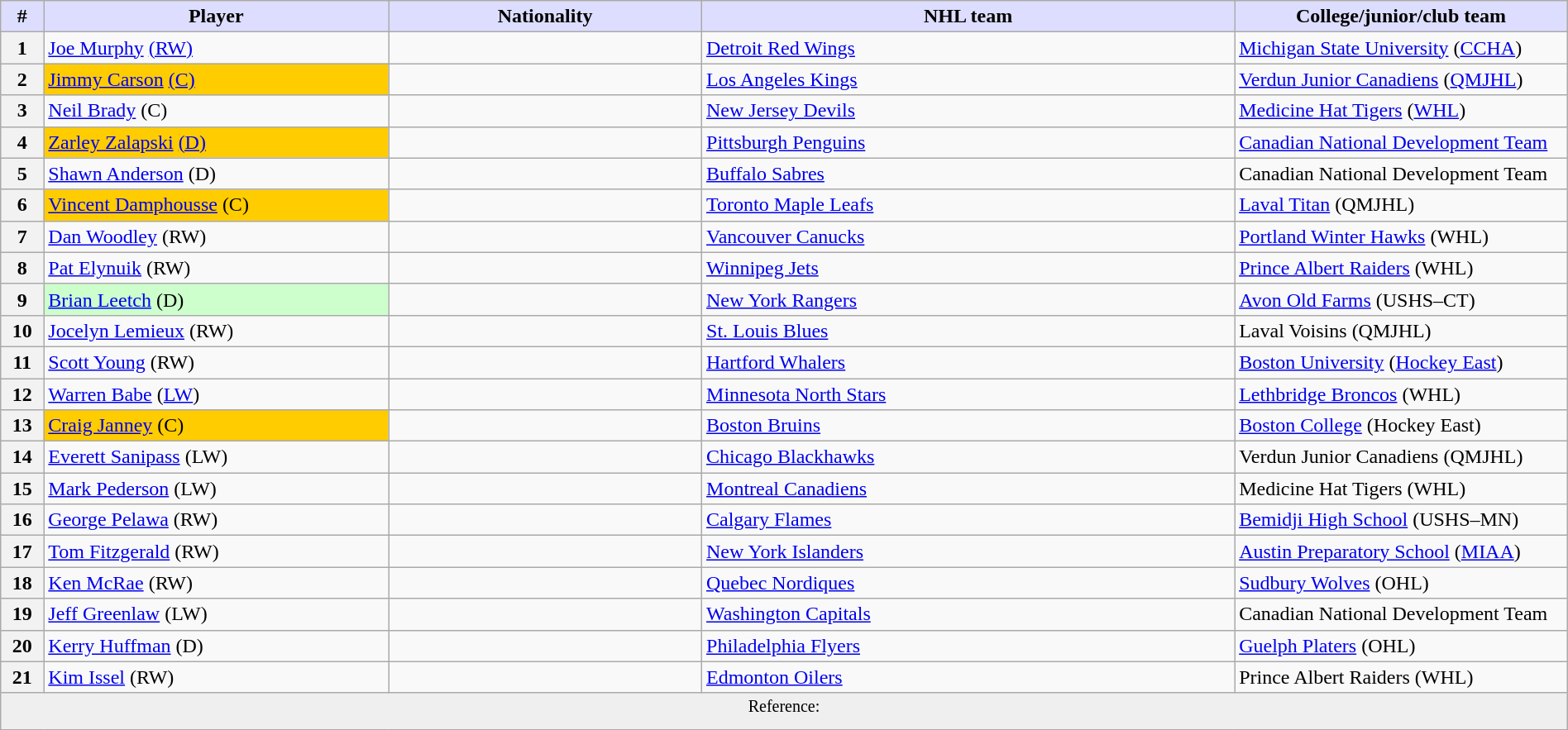<table class="wikitable" style="width: 100%">
<tr>
<th style="background:#ddf; width:2.75%;">#</th>
<th style="background:#ddf; width:22.0%;">Player</th>
<th style="background:#ddf; width:20.0%;">Nationality</th>
<th style="background:#ddf; width:34.0%;">NHL team</th>
<th style="background:#ddf; width:100.0%;">College/junior/club team</th>
</tr>
<tr>
<th>1</th>
<td><a href='#'>Joe Murphy</a> <a href='#'>(RW)</a></td>
<td></td>
<td><a href='#'>Detroit Red Wings</a></td>
<td><a href='#'>Michigan State University</a> (<a href='#'>CCHA</a>)</td>
</tr>
<tr>
<th>2</th>
<td bgcolor="#FFCC00"><a href='#'>Jimmy Carson</a> <a href='#'>(C)</a></td>
<td></td>
<td><a href='#'>Los Angeles Kings</a></td>
<td><a href='#'>Verdun Junior Canadiens</a> (<a href='#'>QMJHL</a>)</td>
</tr>
<tr>
<th>3</th>
<td><a href='#'>Neil Brady</a> (C)</td>
<td></td>
<td><a href='#'>New Jersey Devils</a></td>
<td><a href='#'>Medicine Hat Tigers</a> (<a href='#'>WHL</a>)</td>
</tr>
<tr>
<th>4</th>
<td bgcolor="#FFCC00"><a href='#'>Zarley Zalapski</a> <a href='#'>(D)</a></td>
<td></td>
<td><a href='#'>Pittsburgh Penguins</a></td>
<td><a href='#'>Canadian National Development Team</a></td>
</tr>
<tr>
<th>5</th>
<td><a href='#'>Shawn Anderson</a> (D)</td>
<td></td>
<td><a href='#'>Buffalo Sabres</a></td>
<td>Canadian National Development Team</td>
</tr>
<tr>
<th>6</th>
<td bgcolor="#FFCC00"><a href='#'>Vincent Damphousse</a> (C)</td>
<td></td>
<td><a href='#'>Toronto Maple Leafs</a></td>
<td><a href='#'>Laval Titan</a> (QMJHL)</td>
</tr>
<tr>
<th>7</th>
<td><a href='#'>Dan Woodley</a> (RW)</td>
<td></td>
<td><a href='#'>Vancouver Canucks</a></td>
<td><a href='#'>Portland Winter Hawks</a> (WHL)</td>
</tr>
<tr>
<th>8</th>
<td><a href='#'>Pat Elynuik</a> (RW)</td>
<td></td>
<td><a href='#'>Winnipeg Jets</a></td>
<td><a href='#'>Prince Albert Raiders</a> (WHL)</td>
</tr>
<tr>
<th>9</th>
<td bgcolor="#CCFFCC"><a href='#'>Brian Leetch</a> (D)</td>
<td></td>
<td><a href='#'>New York Rangers</a></td>
<td><a href='#'>Avon Old Farms</a> (USHS–CT)</td>
</tr>
<tr>
<th>10</th>
<td><a href='#'>Jocelyn Lemieux</a> (RW)</td>
<td></td>
<td><a href='#'>St. Louis Blues</a></td>
<td>Laval Voisins (QMJHL)</td>
</tr>
<tr>
<th>11</th>
<td><a href='#'>Scott Young</a> (RW)</td>
<td></td>
<td><a href='#'>Hartford Whalers</a></td>
<td><a href='#'>Boston University</a> (<a href='#'>Hockey East</a>)</td>
</tr>
<tr>
<th>12</th>
<td><a href='#'>Warren Babe</a> (<a href='#'>LW</a>)</td>
<td></td>
<td><a href='#'>Minnesota North Stars</a></td>
<td><a href='#'>Lethbridge Broncos</a> (WHL)</td>
</tr>
<tr>
<th>13</th>
<td style="background:#fc0;"><a href='#'>Craig Janney</a> (C)</td>
<td></td>
<td><a href='#'>Boston Bruins</a></td>
<td><a href='#'>Boston College</a> (Hockey East)</td>
</tr>
<tr>
<th>14</th>
<td><a href='#'>Everett Sanipass</a> (LW)</td>
<td></td>
<td><a href='#'>Chicago Blackhawks</a></td>
<td>Verdun Junior Canadiens (QMJHL)</td>
</tr>
<tr>
<th>15</th>
<td><a href='#'>Mark Pederson</a> (LW)</td>
<td></td>
<td><a href='#'>Montreal Canadiens</a></td>
<td>Medicine Hat Tigers (WHL)</td>
</tr>
<tr>
<th>16</th>
<td><a href='#'>George Pelawa</a> (RW)</td>
<td></td>
<td><a href='#'>Calgary Flames</a></td>
<td><a href='#'>Bemidji High School</a> (USHS–MN)</td>
</tr>
<tr>
<th>17</th>
<td><a href='#'>Tom Fitzgerald</a> (RW)</td>
<td></td>
<td><a href='#'>New York Islanders</a></td>
<td><a href='#'>Austin Preparatory School</a> (<a href='#'>MIAA</a>)</td>
</tr>
<tr>
<th>18</th>
<td><a href='#'>Ken McRae</a> (RW)</td>
<td></td>
<td><a href='#'>Quebec Nordiques</a></td>
<td><a href='#'>Sudbury Wolves</a> (OHL)</td>
</tr>
<tr>
<th>19</th>
<td><a href='#'>Jeff Greenlaw</a> (LW)</td>
<td></td>
<td><a href='#'>Washington Capitals</a></td>
<td>Canadian National Development Team</td>
</tr>
<tr>
<th>20</th>
<td><a href='#'>Kerry Huffman</a> (D)</td>
<td></td>
<td><a href='#'>Philadelphia Flyers</a></td>
<td><a href='#'>Guelph Platers</a> (OHL)</td>
</tr>
<tr>
<th>21</th>
<td><a href='#'>Kim Issel</a> (RW)</td>
<td></td>
<td><a href='#'>Edmonton Oilers</a></td>
<td>Prince Albert Raiders (WHL)</td>
</tr>
<tr>
<td align=center colspan="6" bgcolor="#efefef"><sup>Reference:  </sup></td>
</tr>
</table>
